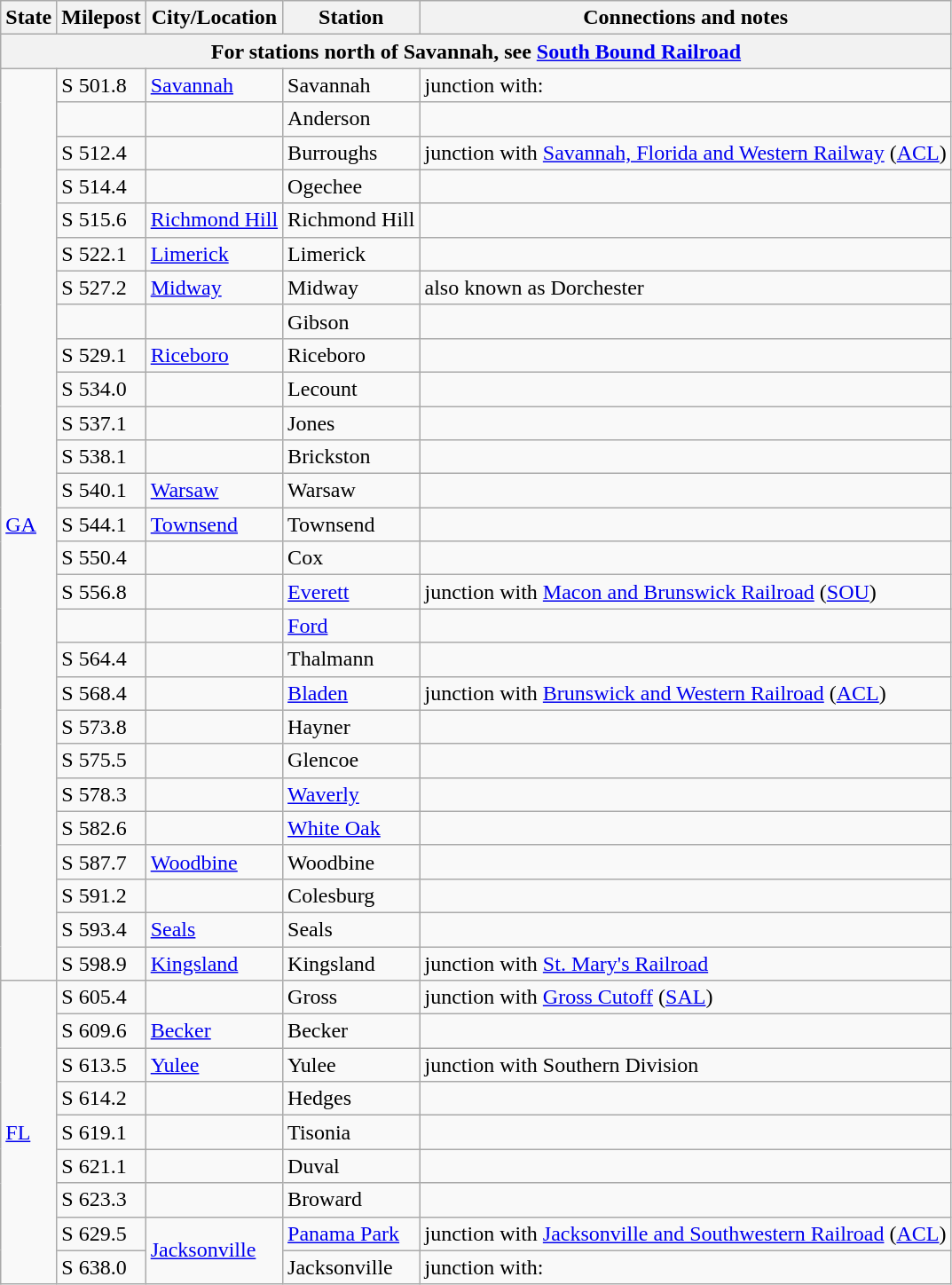<table class="wikitable mw-collapsible mw-collapsed">
<tr>
<th>State</th>
<th>Milepost</th>
<th>City/Location</th>
<th>Station</th>
<th>Connections and notes</th>
</tr>
<tr>
<th colspan=5>For stations north of Savannah, see <a href='#'>South Bound Railroad</a></th>
</tr>
<tr>
<td ! rowspan="27"><a href='#'>GA</a></td>
<td>S 501.8</td>
<td><a href='#'>Savannah</a></td>
<td>Savannah</td>
<td>junction with:<br></td>
</tr>
<tr>
<td></td>
<td></td>
<td>Anderson</td>
<td></td>
</tr>
<tr>
<td>S 512.4</td>
<td></td>
<td>Burroughs</td>
<td>junction with <a href='#'>Savannah, Florida and Western Railway</a> (<a href='#'>ACL</a>)</td>
</tr>
<tr>
<td>S 514.4</td>
<td></td>
<td>Ogechee</td>
<td></td>
</tr>
<tr>
<td>S 515.6</td>
<td><a href='#'>Richmond Hill</a></td>
<td>Richmond Hill</td>
<td></td>
</tr>
<tr>
<td>S 522.1</td>
<td><a href='#'>Limerick</a></td>
<td>Limerick</td>
<td></td>
</tr>
<tr>
<td>S 527.2</td>
<td><a href='#'>Midway</a></td>
<td>Midway</td>
<td>also known as Dorchester</td>
</tr>
<tr>
<td></td>
<td></td>
<td>Gibson</td>
<td></td>
</tr>
<tr>
<td>S 529.1</td>
<td><a href='#'>Riceboro</a></td>
<td>Riceboro</td>
<td></td>
</tr>
<tr>
<td>S 534.0</td>
<td></td>
<td>Lecount</td>
<td></td>
</tr>
<tr>
<td>S 537.1</td>
<td></td>
<td>Jones</td>
<td></td>
</tr>
<tr>
<td>S 538.1</td>
<td></td>
<td>Brickston</td>
<td></td>
</tr>
<tr>
<td>S 540.1</td>
<td><a href='#'>Warsaw</a></td>
<td>Warsaw</td>
<td></td>
</tr>
<tr>
<td>S 544.1</td>
<td><a href='#'>Townsend</a></td>
<td>Townsend</td>
<td></td>
</tr>
<tr>
<td>S 550.4</td>
<td></td>
<td>Cox</td>
<td></td>
</tr>
<tr>
<td>S 556.8</td>
<td></td>
<td><a href='#'>Everett</a></td>
<td>junction with <a href='#'>Macon and Brunswick Railroad</a> (<a href='#'>SOU</a>)</td>
</tr>
<tr>
<td></td>
<td></td>
<td><a href='#'>Ford</a></td>
<td></td>
</tr>
<tr>
<td>S 564.4</td>
<td></td>
<td>Thalmann</td>
<td></td>
</tr>
<tr>
<td>S 568.4</td>
<td></td>
<td><a href='#'>Bladen</a></td>
<td>junction with <a href='#'>Brunswick and Western Railroad</a> (<a href='#'>ACL</a>)</td>
</tr>
<tr>
<td>S 573.8</td>
<td></td>
<td>Hayner</td>
<td></td>
</tr>
<tr>
<td>S 575.5</td>
<td></td>
<td>Glencoe</td>
<td></td>
</tr>
<tr>
<td>S 578.3</td>
<td></td>
<td><a href='#'>Waverly</a></td>
<td></td>
</tr>
<tr>
<td>S 582.6</td>
<td></td>
<td><a href='#'>White Oak</a></td>
<td></td>
</tr>
<tr>
<td>S 587.7</td>
<td><a href='#'>Woodbine</a></td>
<td>Woodbine</td>
<td></td>
</tr>
<tr>
<td>S 591.2</td>
<td></td>
<td>Colesburg</td>
<td></td>
</tr>
<tr>
<td>S 593.4</td>
<td><a href='#'>Seals</a></td>
<td>Seals</td>
<td></td>
</tr>
<tr>
<td>S 598.9</td>
<td><a href='#'>Kingsland</a></td>
<td>Kingsland</td>
<td>junction with <a href='#'>St. Mary's Railroad</a></td>
</tr>
<tr>
<td ! rowspan="10"><a href='#'>FL</a></td>
<td>S 605.4</td>
<td></td>
<td>Gross</td>
<td>junction with <a href='#'>Gross Cutoff</a> (<a href='#'>SAL</a>)</td>
</tr>
<tr>
<td>S 609.6</td>
<td><a href='#'>Becker</a></td>
<td>Becker</td>
<td></td>
</tr>
<tr>
<td>S 613.5</td>
<td><a href='#'>Yulee</a></td>
<td>Yulee</td>
<td>junction with Southern Division</td>
</tr>
<tr>
<td>S 614.2</td>
<td></td>
<td>Hedges</td>
<td></td>
</tr>
<tr>
<td>S 619.1</td>
<td></td>
<td>Tisonia</td>
<td></td>
</tr>
<tr>
<td>S 621.1</td>
<td></td>
<td>Duval</td>
<td></td>
</tr>
<tr>
<td>S 623.3</td>
<td></td>
<td>Broward</td>
<td></td>
</tr>
<tr>
<td>S 629.5</td>
<td ! rowspan="2"><a href='#'>Jacksonville</a></td>
<td><a href='#'>Panama Park</a></td>
<td>junction with <a href='#'>Jacksonville and Southwestern Railroad</a> (<a href='#'>ACL</a>)</td>
</tr>
<tr>
<td>S 638.0</td>
<td>Jacksonville</td>
<td>junction with:<br></td>
</tr>
</table>
